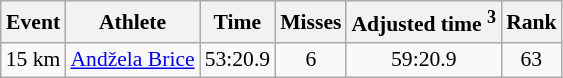<table class="wikitable" style="font-size:90%">
<tr>
<th>Event</th>
<th>Athlete</th>
<th>Time</th>
<th>Misses</th>
<th>Adjusted time <sup>3</sup></th>
<th>Rank</th>
</tr>
<tr>
<td>15 km</td>
<td><a href='#'>Andžela Brice</a></td>
<td align="center">53:20.9</td>
<td align="center">6</td>
<td align="center">59:20.9</td>
<td align="center">63</td>
</tr>
</table>
